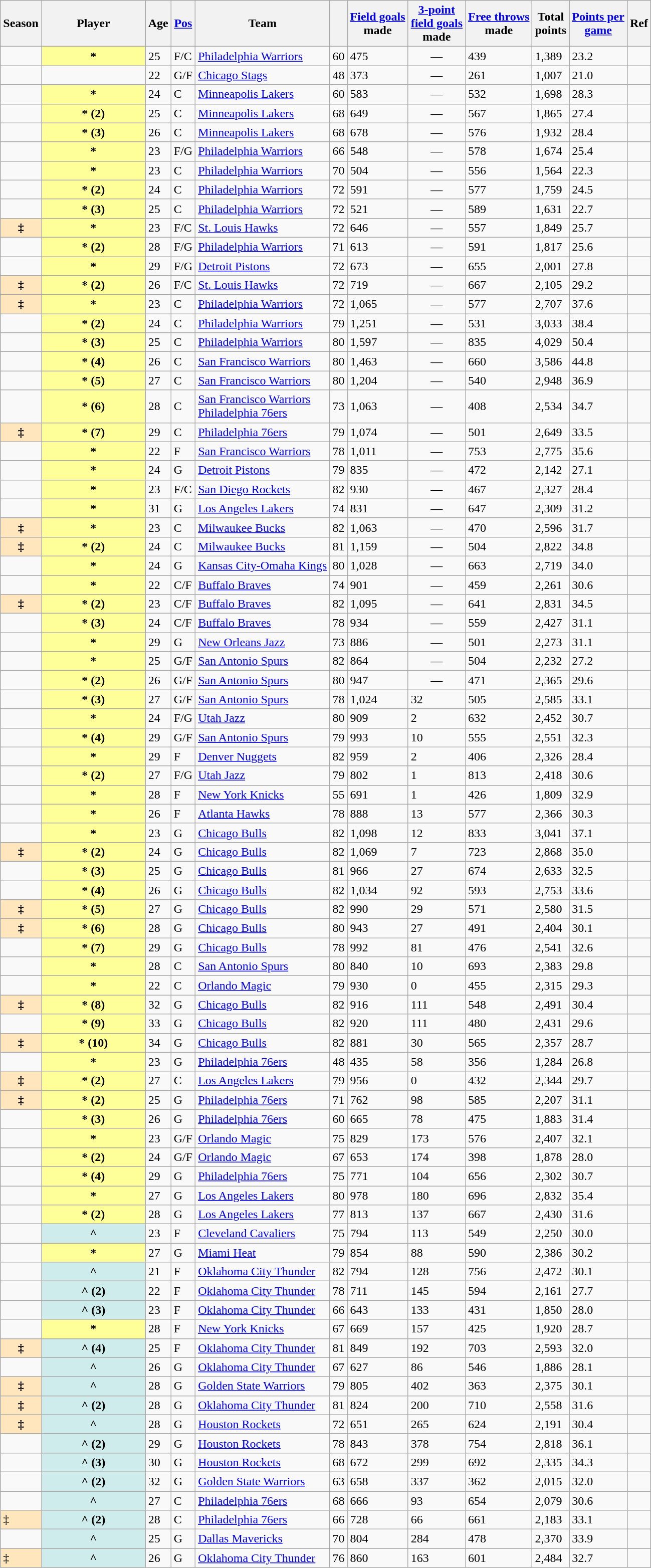<table class="wikitable plainrowheaders sortable" summary="Season (sortable), Player (sortable), Position (sortable), Team (sortable), Game played (sortable), Field goals made (sortable), 3-point field goals made (sortable), Free throws made (sortable), Total points (sortable), Points per game (sortable) and References">
<tr>
<th scope="col">Season</th>
<th scope="col" width=16%>Player</th>
<th scope="col">Age</th>
<th scope="col"><a href='#'>Pos</a></th>
<th scope="col">Team</th>
<th scope="col"></th>
<th scope="col"><a href='#'>Field goals</a><br>made</th>
<th scope="col" data-sort-type="number"><a href='#'>3-point<br>field goals</a><br>made</th>
<th scope="col"><a href='#'>Free throws</a><br>made</th>
<th scope="col">Total<br>points</th>
<th scope="col"><a href='#'>Points per<br>game</a></th>
<th scope="col" class="unsortable">Ref</th>
</tr>
<tr>
<td></td>
<th scope="row" style="background-color:#FFFF99">*</th>
<td>25</td>
<td>F/C</td>
<td><a href='#'>Philadelphia Warriors</a></td>
<td>60</td>
<td>475</td>
<td align=center>—</td>
<td>439</td>
<td>1,389</td>
<td>23.2</td>
<td align=center></td>
</tr>
<tr>
<td></td>
<th scope="row" style="background-color:transparent;"></th>
<td>22</td>
<td>G/F</td>
<td><a href='#'>Chicago Stags</a></td>
<td>48</td>
<td>373</td>
<td align=center>—</td>
<td>261</td>
<td>1,007</td>
<td>21.0</td>
<td align=center></td>
</tr>
<tr>
<td></td>
<th scope="row" style="background-color:#FFFF99">*</th>
<td>24</td>
<td>C</td>
<td><a href='#'>Minneapolis Lakers</a></td>
<td>60</td>
<td>583</td>
<td align=center>—</td>
<td>532</td>
<td>1,698</td>
<td>28.3</td>
<td align=center></td>
</tr>
<tr>
<td></td>
<th scope="row" style="background-color:#FFFF99">* (2)</th>
<td>25</td>
<td>C</td>
<td><a href='#'>Minneapolis Lakers</a></td>
<td>68</td>
<td>649</td>
<td align=center>—</td>
<td>567</td>
<td>1,865</td>
<td>27.4</td>
<td align=center></td>
</tr>
<tr>
<td></td>
<th scope="row" style="background-color:#FFFF99">* (3)</th>
<td>26</td>
<td>C</td>
<td><a href='#'>Minneapolis Lakers</a></td>
<td>68</td>
<td>678</td>
<td align=center>—</td>
<td>576</td>
<td>1,932</td>
<td>28.4</td>
<td align=center></td>
</tr>
<tr>
<td></td>
<th scope="row" style="background-color:#FFFF99">*</th>
<td>23</td>
<td>F/G</td>
<td><a href='#'>Philadelphia Warriors</a></td>
<td>66</td>
<td>548</td>
<td align=center>—</td>
<td>578</td>
<td>1,674</td>
<td>25.4</td>
<td align=center></td>
</tr>
<tr>
<td></td>
<th scope="row" style="background-color:#FFFF99">*</th>
<td>23</td>
<td>C</td>
<td><a href='#'>Philadelphia Warriors</a></td>
<td>70</td>
<td>504</td>
<td align=center>—</td>
<td>556</td>
<td>1,564</td>
<td>22.3</td>
<td align=center></td>
</tr>
<tr>
<td></td>
<th scope="row" style="background-color:#FFFF99">* (2)</th>
<td>24</td>
<td>C</td>
<td><a href='#'>Philadelphia Warriors</a></td>
<td>72</td>
<td>591</td>
<td align=center>—</td>
<td>577</td>
<td>1,759</td>
<td>24.5</td>
<td align=center></td>
</tr>
<tr>
<td></td>
<th scope="row" style="background-color:#FFFF99">* (3)</th>
<td>25</td>
<td>C</td>
<td><a href='#'>Philadelphia Warriors</a></td>
<td>72</td>
<td>521</td>
<td align=center>—</td>
<td>589</td>
<td>1,631</td>
<td>22.7</td>
<td align=center></td>
</tr>
<tr>
<th scope="row" style="background-color:#FFE6BD"> ‡</th>
<th scope="row" style="background-color:#FFFF99">*</th>
<td>23</td>
<td>F/C</td>
<td><a href='#'>St. Louis Hawks</a></td>
<td>72</td>
<td>646</td>
<td align=center>—</td>
<td>557</td>
<td>1,849</td>
<td>25.7</td>
<td align=center></td>
</tr>
<tr>
<td></td>
<th scope="row" style="background-color:#FFFF99">* (2)</th>
<td>28</td>
<td>F/G</td>
<td><a href='#'>Philadelphia Warriors</a></td>
<td>71</td>
<td>613</td>
<td align=center>—</td>
<td>591</td>
<td>1,817</td>
<td>25.6</td>
<td align=center></td>
</tr>
<tr>
<td></td>
<th scope="row" style="background-color:#FFFF99">*</th>
<td>29</td>
<td>F/G</td>
<td><a href='#'>Detroit Pistons</a></td>
<td>72</td>
<td>673</td>
<td align=center>—</td>
<td>655</td>
<td>2,001</td>
<td>27.8</td>
<td align=center></td>
</tr>
<tr>
<th scope="row" style="background-color:#FFE6BD"> ‡</th>
<th scope="row" style="background-color:#FFFF99">* (2)</th>
<td>26</td>
<td>F/C</td>
<td><a href='#'>St. Louis Hawks</a></td>
<td>72</td>
<td>719</td>
<td align=center>—</td>
<td>667</td>
<td>2,105</td>
<td>29.2</td>
<td align=center></td>
</tr>
<tr>
<th scope="row" style="background-color:#FFE6BD"> ‡</th>
<th scope="row" style="background-color:#FFFF99">*</th>
<td>23</td>
<td>C</td>
<td><a href='#'>Philadelphia Warriors</a></td>
<td>72</td>
<td>1,065</td>
<td align=center>—</td>
<td>577</td>
<td>2,707</td>
<td>37.6</td>
<td align=center></td>
</tr>
<tr>
<td></td>
<th scope="row" style="background-color:#FFFF99">* (2)</th>
<td>24</td>
<td>C</td>
<td><a href='#'>Philadelphia Warriors</a></td>
<td>79</td>
<td>1,251</td>
<td align=center>—</td>
<td>531</td>
<td>3,033</td>
<td>38.4</td>
<td align=center></td>
</tr>
<tr>
<td></td>
<th scope="row" style="background-color:#FFFF99">* (3)</th>
<td>25</td>
<td>C</td>
<td><a href='#'>Philadelphia Warriors</a></td>
<td>80</td>
<td>1,597</td>
<td align=center>—</td>
<td>835</td>
<td>4,029</td>
<td>50.4</td>
<td align=center></td>
</tr>
<tr>
<td></td>
<th scope="row" style="background-color:#FFFF99">* (4)</th>
<td>26</td>
<td>C</td>
<td><a href='#'>San Francisco Warriors</a></td>
<td>80</td>
<td>1,463</td>
<td align=center>—</td>
<td>660</td>
<td>3,586</td>
<td>44.8</td>
<td align=center></td>
</tr>
<tr>
<td></td>
<th scope="row" style="background-color:#FFFF99">* (5)</th>
<td>27</td>
<td>C</td>
<td><a href='#'>San Francisco Warriors</a></td>
<td>80</td>
<td>1,204</td>
<td align=center>—</td>
<td>540</td>
<td>2,948</td>
<td>36.9</td>
<td align=center></td>
</tr>
<tr>
<td></td>
<th scope="row" style="background-color:#FFFF99">* (6)</th>
<td>28</td>
<td>C</td>
<td><a href='#'>San Francisco Warriors</a><br><a href='#'>Philadelphia 76ers</a></td>
<td>73</td>
<td>1,063</td>
<td align=center>—</td>
<td>408</td>
<td>2,534</td>
<td>34.7</td>
<td align=center></td>
</tr>
<tr>
<th scope="row" style="background-color:#FFE6BD"> ‡</th>
<th scope="row" style="background-color:#FFFF99">* (7)</th>
<td>29</td>
<td>C</td>
<td><a href='#'>Philadelphia 76ers</a></td>
<td>79</td>
<td>1,074</td>
<td align=center>—</td>
<td>501</td>
<td>2,649</td>
<td>33.5</td>
<td align=center></td>
</tr>
<tr>
<td></td>
<th scope="row" style="background-color:#FFFF99">*</th>
<td>22</td>
<td>F</td>
<td><a href='#'>San Francisco Warriors</a></td>
<td>78</td>
<td>1,011</td>
<td align=center>—</td>
<td>753</td>
<td>2,775</td>
<td>35.6</td>
<td align=center></td>
</tr>
<tr>
<td></td>
<th scope="row" style="background-color:#FFFF99">*</th>
<td>24</td>
<td>G</td>
<td><a href='#'>Detroit Pistons</a></td>
<td>79</td>
<td>835</td>
<td align=center>—</td>
<td>472</td>
<td>2,142</td>
<td>27.1</td>
<td align=center></td>
</tr>
<tr>
<td></td>
<th scope="row" style="background-color:#FFFF99">*</th>
<td>23</td>
<td>F/C</td>
<td><a href='#'>San Diego Rockets</a></td>
<td>82</td>
<td>930</td>
<td align=center>—</td>
<td>467</td>
<td>2,327</td>
<td>28.4</td>
<td align=center></td>
</tr>
<tr>
<td></td>
<th scope="row" style="background-color:#FFFF99">*</th>
<td>31</td>
<td>G</td>
<td><a href='#'>Los Angeles Lakers</a></td>
<td>74</td>
<td>831</td>
<td align=center>—</td>
<td>647</td>
<td>2,309</td>
<td>31.2</td>
<td align=center></td>
</tr>
<tr>
<th scope="row" style="background-color:#FFE6BD"> ‡</th>
<th scope="row" style="background-color:#FFFF99">*</th>
<td>23</td>
<td>C</td>
<td><a href='#'>Milwaukee Bucks</a></td>
<td>82</td>
<td>1,063</td>
<td align=center>—</td>
<td>470</td>
<td>2,596</td>
<td>31.7</td>
<td align=center></td>
</tr>
<tr>
<th scope="row" style="background-color:#FFE6BD"> ‡</th>
<th scope="row" style="background-color:#FFFF99">* (2)</th>
<td>24</td>
<td>C</td>
<td><a href='#'>Milwaukee Bucks</a></td>
<td>81</td>
<td>1,159</td>
<td align=center>—</td>
<td>504</td>
<td>2,822</td>
<td>34.8</td>
<td align=center></td>
</tr>
<tr>
<td></td>
<th scope="row" style="background-color:#FFFF99">*</th>
<td>24</td>
<td>G</td>
<td><a href='#'>Kansas City-Omaha Kings</a></td>
<td>80</td>
<td>1,028</td>
<td align=center>—</td>
<td>663</td>
<td>2,719</td>
<td>34.0</td>
<td align=center></td>
</tr>
<tr>
<td></td>
<th scope="row" style="background-color:#FFFF99">*</th>
<td>22</td>
<td>C/F</td>
<td><a href='#'>Buffalo Braves</a></td>
<td>74</td>
<td>901</td>
<td align=center>—</td>
<td>459</td>
<td>2,261</td>
<td>30.6</td>
<td align=center></td>
</tr>
<tr>
<th scope="row" style="background-color:#FFE6BD"> ‡</th>
<th scope="row" style="background-color:#FFFF99">* (2)</th>
<td>23</td>
<td>C/F</td>
<td><a href='#'>Buffalo Braves</a></td>
<td>82</td>
<td>1,095</td>
<td align=center>—</td>
<td>641</td>
<td>2,831</td>
<td>34.5</td>
<td align=center></td>
</tr>
<tr>
<td></td>
<th scope="row" style="background-color:#FFFF99">* (3)</th>
<td>24</td>
<td>C/F</td>
<td><a href='#'>Buffalo Braves</a></td>
<td>78</td>
<td>934</td>
<td align=center>—</td>
<td>559</td>
<td>2,427</td>
<td>31.1</td>
<td align=center></td>
</tr>
<tr>
<td></td>
<th scope="row" style="background-color:#FFFF99">*</th>
<td>29</td>
<td>G</td>
<td><a href='#'>New Orleans Jazz</a></td>
<td>73</td>
<td>886</td>
<td align=center>—</td>
<td>501</td>
<td>2,273</td>
<td>31.1</td>
<td align=center></td>
</tr>
<tr>
<td></td>
<th scope="row" style="background-color:#FFFF99">*</th>
<td>25</td>
<td>G/F</td>
<td><a href='#'>San Antonio Spurs</a></td>
<td>82</td>
<td>864</td>
<td align=center>—</td>
<td>504</td>
<td>2,232</td>
<td>27.2</td>
<td align=center></td>
</tr>
<tr>
<td></td>
<th scope="row" style="background-color:#FFFF99">* (2)</th>
<td>26</td>
<td>G/F</td>
<td><a href='#'>San Antonio Spurs</a></td>
<td>80</td>
<td>947</td>
<td align=center>—</td>
<td>471</td>
<td>2,365</td>
<td>29.6</td>
<td align=center></td>
</tr>
<tr>
<td></td>
<th scope="row" style="background-color:#FFFF99">* (3)</th>
<td>27</td>
<td>G/F</td>
<td><a href='#'>San Antonio Spurs</a></td>
<td>78</td>
<td>1,024</td>
<td>32</td>
<td>505</td>
<td>2,585</td>
<td>33.1</td>
<td align=center></td>
</tr>
<tr>
<td></td>
<th scope="row" style="background-color:#FFFF99">*</th>
<td>24</td>
<td>F/G</td>
<td><a href='#'>Utah Jazz</a></td>
<td>80</td>
<td>909</td>
<td>2</td>
<td>632</td>
<td>2,452</td>
<td>30.7</td>
<td align=center></td>
</tr>
<tr>
<td></td>
<th scope="row" style="background-color:#FFFF99">* (4)</th>
<td>29</td>
<td>G/F</td>
<td><a href='#'>San Antonio Spurs</a></td>
<td>79</td>
<td>993</td>
<td>10</td>
<td>555</td>
<td>2,551</td>
<td>32.3</td>
<td align=center></td>
</tr>
<tr>
<td></td>
<th scope="row" style="background-color:#FFFF99">*</th>
<td>29</td>
<td>F</td>
<td><a href='#'>Denver Nuggets</a></td>
<td>82</td>
<td>959</td>
<td>2</td>
<td>406</td>
<td>2,326</td>
<td>28.4</td>
<td align=center></td>
</tr>
<tr>
<td></td>
<th scope="row" style="background-color:#FFFF99">* (2)</th>
<td>27</td>
<td>F/G</td>
<td><a href='#'>Utah Jazz</a></td>
<td>79</td>
<td>802</td>
<td>1</td>
<td>813</td>
<td>2,418</td>
<td>30.6</td>
<td align=center></td>
</tr>
<tr>
<td></td>
<th scope="row" style="background-color:#FFFF99">*</th>
<td>28</td>
<td>F</td>
<td><a href='#'>New York Knicks</a></td>
<td>55</td>
<td>691</td>
<td>1</td>
<td>426</td>
<td>1,809</td>
<td>32.9</td>
<td align=center></td>
</tr>
<tr>
<td></td>
<th scope="row" style="background-color:#FFFF99">*</th>
<td>26</td>
<td>F</td>
<td><a href='#'>Atlanta Hawks</a></td>
<td>78</td>
<td>888</td>
<td>13</td>
<td>577</td>
<td>2,366</td>
<td>30.3</td>
<td align=center></td>
</tr>
<tr>
<td></td>
<th scope="row" style="background-color:#FFFF99">*</th>
<td>23</td>
<td>G</td>
<td><a href='#'>Chicago Bulls</a></td>
<td>82</td>
<td>1,098</td>
<td>12</td>
<td>833</td>
<td>3,041</td>
<td>37.1</td>
<td align=center></td>
</tr>
<tr>
<th scope="row" style="background-color:#FFE6BD"> ‡</th>
<th scope="row" style="background-color:#FFFF99">* (2)</th>
<td>24</td>
<td>G</td>
<td><a href='#'>Chicago Bulls</a></td>
<td>82</td>
<td>1,069</td>
<td>7</td>
<td>723</td>
<td>2,868</td>
<td>35.0</td>
<td align=center></td>
</tr>
<tr>
<td></td>
<th scope="row" style="background-color:#FFFF99">* (3)</th>
<td>25</td>
<td>G</td>
<td><a href='#'>Chicago Bulls</a></td>
<td>81</td>
<td>966</td>
<td>27</td>
<td>674</td>
<td>2,633</td>
<td>32.5</td>
<td align=center></td>
</tr>
<tr>
<td></td>
<th scope="row" style="background-color:#FFFF99">* (4)</th>
<td>26</td>
<td>G</td>
<td><a href='#'>Chicago Bulls</a></td>
<td>82</td>
<td>1,034</td>
<td>92</td>
<td>593</td>
<td>2,753</td>
<td>33.6</td>
<td align=center></td>
</tr>
<tr>
<th scope="row" style="background-color:#FFE6BD"> ‡</th>
<th scope="row" style="background-color:#FFFF99">* (5)</th>
<td>27</td>
<td>G</td>
<td><a href='#'>Chicago Bulls</a></td>
<td>82</td>
<td>990</td>
<td>29</td>
<td>571</td>
<td>2,580</td>
<td>31.5</td>
<td align=center></td>
</tr>
<tr>
<th scope="row" style="background-color:#FFE6BD"> ‡</th>
<th scope="row" style="background-color:#FFFF99">* (6)</th>
<td>28</td>
<td>G</td>
<td><a href='#'>Chicago Bulls</a></td>
<td>80</td>
<td>943</td>
<td>27</td>
<td>491</td>
<td>2,404</td>
<td>30.1</td>
<td align=center></td>
</tr>
<tr>
<td></td>
<th scope="row" style="background-color:#FFFF99">* (7)</th>
<td>29</td>
<td>G</td>
<td><a href='#'>Chicago Bulls</a></td>
<td>78</td>
<td>992</td>
<td>81</td>
<td>476</td>
<td>2,541</td>
<td>32.6</td>
<td align=center></td>
</tr>
<tr>
<td></td>
<th scope="row" style="background-color:#FFFF99">*</th>
<td>28</td>
<td>C</td>
<td><a href='#'>San Antonio Spurs</a></td>
<td>80</td>
<td>840</td>
<td>10</td>
<td>693</td>
<td>2,383</td>
<td>29.8</td>
<td align=center></td>
</tr>
<tr>
<td></td>
<th scope="row" style="background-color:#FFFF99">*</th>
<td>22</td>
<td>C</td>
<td><a href='#'>Orlando Magic</a></td>
<td>79</td>
<td>930</td>
<td>0</td>
<td>455</td>
<td>2,315</td>
<td>29.3</td>
<td align=center></td>
</tr>
<tr>
<th scope="row" style="background-color:#FFE6BD"> ‡</th>
<th scope="row" style="background-color:#FFFF99">* (8)</th>
<td>32</td>
<td>G</td>
<td><a href='#'>Chicago Bulls</a></td>
<td>82</td>
<td>916</td>
<td>111</td>
<td>548</td>
<td>2,491</td>
<td>30.4</td>
<td align=center></td>
</tr>
<tr>
<td></td>
<th scope="row" style="background-color:#FFFF99">* (9)</th>
<td>33</td>
<td>G</td>
<td><a href='#'>Chicago Bulls</a></td>
<td>82</td>
<td>920</td>
<td>111</td>
<td>480</td>
<td>2,431</td>
<td>29.6</td>
<td align=center></td>
</tr>
<tr>
<th scope="row" style="background-color:#FFE6BD"> ‡</th>
<th scope="row" style="background-color:#FFFF99">* (10)</th>
<td>34</td>
<td>G</td>
<td><a href='#'>Chicago Bulls</a></td>
<td>82</td>
<td>881</td>
<td>30</td>
<td>565</td>
<td>2,357</td>
<td>28.7</td>
<td align=center></td>
</tr>
<tr>
<td></td>
<th scope="row" style="background-color:#FFFF99">*</th>
<td>23</td>
<td>G</td>
<td><a href='#'>Philadelphia 76ers</a></td>
<td>48</td>
<td>435</td>
<td>58</td>
<td>356</td>
<td>1,284</td>
<td>26.8</td>
<td align=center></td>
</tr>
<tr>
<th scope="row" style="background-color:#FFE6BD"> ‡</th>
<th scope="row" style="background-color:#FFFF99">* (2)</th>
<td>27</td>
<td>C</td>
<td><a href='#'>Los Angeles Lakers</a></td>
<td>79</td>
<td>956</td>
<td>0</td>
<td>432</td>
<td>2,344</td>
<td>29.7</td>
<td align=center></td>
</tr>
<tr>
<th scope="row" style="background-color:#FFE6BD"> ‡</th>
<th scope="row" style="background-color:#FFFF99">* (2)</th>
<td>25</td>
<td>G</td>
<td><a href='#'>Philadelphia 76ers</a></td>
<td>71</td>
<td>762</td>
<td>98</td>
<td>585</td>
<td>2,207</td>
<td>31.1</td>
<td align=center></td>
</tr>
<tr>
<td></td>
<th scope="row" style="background-color:#FFFF99">* (3)</th>
<td>26</td>
<td>G</td>
<td><a href='#'>Philadelphia 76ers</a></td>
<td>60</td>
<td>665</td>
<td>78</td>
<td>475</td>
<td>1,883</td>
<td>31.4</td>
<td align=center></td>
</tr>
<tr>
<td></td>
<th scope="row" style="background-color:#FFFF99">*</th>
<td>23</td>
<td>G/F</td>
<td><a href='#'>Orlando Magic</a></td>
<td>75</td>
<td>829</td>
<td>173</td>
<td>576</td>
<td>2,407</td>
<td>32.1</td>
<td align=center></td>
</tr>
<tr>
<td></td>
<th scope="row" style="background-color:#FFFF99">* (2)</th>
<td>24</td>
<td>G/F</td>
<td><a href='#'>Orlando Magic</a></td>
<td>67</td>
<td>653</td>
<td>174</td>
<td>398</td>
<td>1,878</td>
<td>28.0</td>
<td align=center></td>
</tr>
<tr>
<td></td>
<th scope="row" style="background-color:#FFFF99">* (4)</th>
<td>29</td>
<td>G</td>
<td><a href='#'>Philadelphia 76ers</a></td>
<td>75</td>
<td>771</td>
<td>104</td>
<td>656</td>
<td>2,302</td>
<td>30.7</td>
<td align=center></td>
</tr>
<tr>
<td></td>
<th scope="row" style="background-color:#FFFF99">*</th>
<td>27</td>
<td>G</td>
<td><a href='#'>Los Angeles Lakers</a></td>
<td>80</td>
<td>978</td>
<td>180</td>
<td>696</td>
<td>2,832</td>
<td>35.4</td>
<td align=center></td>
</tr>
<tr>
<td></td>
<th scope="row" style="background-color:#FFFF99">* (2)</th>
<td>28</td>
<td>G</td>
<td><a href='#'>Los Angeles Lakers</a></td>
<td>77</td>
<td>813</td>
<td>137</td>
<td>667</td>
<td>2,430</td>
<td>31.6</td>
<td align=center></td>
</tr>
<tr>
<td></td>
<th scope="row" style="background-color:#CFECEC">^</th>
<td>23</td>
<td>F</td>
<td><a href='#'>Cleveland Cavaliers</a></td>
<td>75</td>
<td>794</td>
<td>113</td>
<td>549</td>
<td>2,250</td>
<td>30.0</td>
<td align=center></td>
</tr>
<tr>
<td></td>
<th scope="row" style="background-color:#FFFF99">*</th>
<td>27</td>
<td>G</td>
<td><a href='#'>Miami Heat</a></td>
<td>79</td>
<td>854</td>
<td>88</td>
<td>590</td>
<td>2,386</td>
<td>30.2</td>
<td align=center></td>
</tr>
<tr>
<td></td>
<th scope="row" style="background-color:#CFECEC">^</th>
<td>21</td>
<td>F</td>
<td><a href='#'>Oklahoma City Thunder</a></td>
<td>82</td>
<td>794</td>
<td>128</td>
<td>756</td>
<td>2,472</td>
<td>30.1</td>
<td align=center></td>
</tr>
<tr>
<td></td>
<th scope="row" style="background-color:#CFECEC">^ (2)</th>
<td>22</td>
<td>F</td>
<td><a href='#'>Oklahoma City Thunder</a></td>
<td>78</td>
<td>711</td>
<td>145</td>
<td>594</td>
<td>2,161</td>
<td>27.7</td>
<td align=center></td>
</tr>
<tr>
<td></td>
<th scope="row" style="background-color:#CFECEC">^ (3)</th>
<td>23</td>
<td>F</td>
<td><a href='#'>Oklahoma City Thunder</a></td>
<td>66</td>
<td>643</td>
<td>133</td>
<td>431</td>
<td>1,850</td>
<td>28.0</td>
<td align=center></td>
</tr>
<tr>
<td></td>
<th scope="row" style="background-color:#FFFF99;">*</th>
<td>28</td>
<td>F</td>
<td><a href='#'>New York Knicks</a></td>
<td>67</td>
<td>669</td>
<td>157</td>
<td>425</td>
<td>1,920</td>
<td>28.7</td>
<td align=center></td>
</tr>
<tr>
<th scope="row" style="background-color:#FFE6BD"> ‡</th>
<th scope="row" style="background-color:#CFECEC">^ (4)</th>
<td>25</td>
<td>F</td>
<td><a href='#'>Oklahoma City Thunder</a></td>
<td>81</td>
<td>849</td>
<td>192</td>
<td>703</td>
<td>2,593</td>
<td>32.0</td>
<td align=center></td>
</tr>
<tr>
<td></td>
<th scope="row" style="background-color:#CFECEC">^</th>
<td>26</td>
<td>G</td>
<td><a href='#'>Oklahoma City Thunder</a></td>
<td>67</td>
<td>627</td>
<td>86</td>
<td>546</td>
<td>1,886</td>
<td>28.1</td>
<td align=center></td>
</tr>
<tr>
<th scope="row" style="background-color:#FFE6BD"> ‡</th>
<th scope="row" style="background-color:#CFECEC">^</th>
<td>28</td>
<td>G</td>
<td><a href='#'>Golden State Warriors</a></td>
<td>79</td>
<td>805</td>
<td>402</td>
<td>363</td>
<td>2,375</td>
<td>30.1</td>
<td align=center></td>
</tr>
<tr>
<th scope="row" style="background-color:#FFE6BD"> ‡</th>
<th scope="row" style="background-color:#CFECEC">^ (2)</th>
<td>28</td>
<td>G</td>
<td><a href='#'>Oklahoma City Thunder</a></td>
<td>81</td>
<td>824</td>
<td>200</td>
<td>710</td>
<td>2,558</td>
<td>31.6</td>
<td align=center></td>
</tr>
<tr>
<th scope="row" style="background-color:#FFE6BD"> ‡</th>
<th scope="row" style="background-color:#CFECEC">^</th>
<td>28</td>
<td>G</td>
<td><a href='#'>Houston Rockets</a></td>
<td>72</td>
<td>651</td>
<td>265</td>
<td>624</td>
<td>2,191</td>
<td>30.4</td>
<td align=center></td>
</tr>
<tr>
<td></td>
<th scope="row" style="background-color:#CFECEC">^ (2)</th>
<td>29</td>
<td>G</td>
<td><a href='#'>Houston Rockets</a></td>
<td>78</td>
<td>843</td>
<td>378</td>
<td>754</td>
<td>2,818</td>
<td>36.1</td>
<td align=center></td>
</tr>
<tr>
<td></td>
<th scope="row" style="background-color:#CFECEC">^ (3)</th>
<td>30</td>
<td>G</td>
<td><a href='#'>Houston Rockets</a></td>
<td>68</td>
<td>672</td>
<td>299</td>
<td>692</td>
<td>2,335</td>
<td>34.3</td>
<td align=center></td>
</tr>
<tr>
<td></td>
<th scope="row" style="background-color:#CFECEC">^ (2)</th>
<td>32</td>
<td>G</td>
<td><a href='#'>Golden State Warriors</a></td>
<td>63</td>
<td>658</td>
<td>337</td>
<td>362</td>
<td>2,015</td>
<td>32.0</td>
<td align=center></td>
</tr>
<tr>
<td></td>
<th scope="row" style="background-color:#CFECEC">^</th>
<td>27</td>
<td>C</td>
<td><a href='#'>Philadelphia 76ers</a></td>
<td>68</td>
<td>666</td>
<td>93</td>
<td>654</td>
<td>2,079</td>
<td>30.6</td>
<td align=center></td>
</tr>
<tr>
<td !scope="row" style="background-color:#FFE6BD"> ‡</td>
<th scope="row" style="background-color:#CFECEC">^ (2)</th>
<td>28</td>
<td>C</td>
<td><a href='#'>Philadelphia 76ers</a></td>
<td>66</td>
<td>728</td>
<td>66</td>
<td>661</td>
<td>2,183</td>
<td>33.1</td>
<td align=center></td>
</tr>
<tr>
<td></td>
<th scope="row" style="background-color:#CFECEC">^ </th>
<td>25</td>
<td>G</td>
<td><a href='#'>Dallas Mavericks</a></td>
<td>70</td>
<td>804</td>
<td>284</td>
<td>478</td>
<td>2,370</td>
<td>33.9</td>
<td align=center></td>
</tr>
<tr>
<td !scope="row" style="background-color:#FFE6BD"> ‡</td>
<th scope="row" style="background-color:#CFECEC">^</th>
<td>26</td>
<td>G</td>
<td><a href='#'>Oklahoma City Thunder</a></td>
<td>76</td>
<td>860</td>
<td>163</td>
<td>601</td>
<td>2,484</td>
<td>32.7</td>
<td align=center></td>
</tr>
</table>
